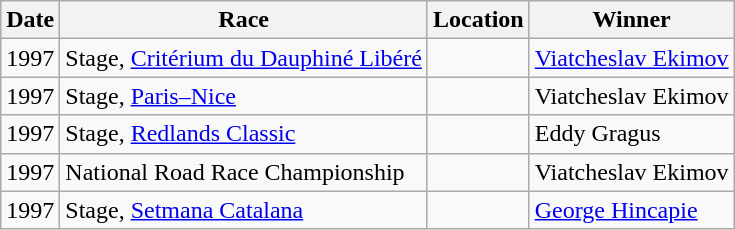<table class="wikitable sortable">
<tr>
<th>Date</th>
<th>Race</th>
<th>Location</th>
<th>Winner</th>
</tr>
<tr>
<td>1997</td>
<td>Stage, <a href='#'>Critérium du Dauphiné Libéré</a></td>
<td></td>
<td><a href='#'>Viatcheslav Ekimov</a></td>
</tr>
<tr>
<td>1997</td>
<td>Stage, <a href='#'>Paris–Nice</a></td>
<td></td>
<td>Viatcheslav Ekimov</td>
</tr>
<tr>
<td>1997</td>
<td>Stage, <a href='#'>Redlands Classic</a></td>
<td></td>
<td>Eddy Gragus</td>
</tr>
<tr>
<td>1997</td>
<td> National Road Race Championship</td>
<td></td>
<td>Viatcheslav Ekimov</td>
</tr>
<tr>
<td>1997</td>
<td>Stage, <a href='#'>Setmana Catalana</a></td>
<td></td>
<td><a href='#'>George Hincapie</a></td>
</tr>
</table>
